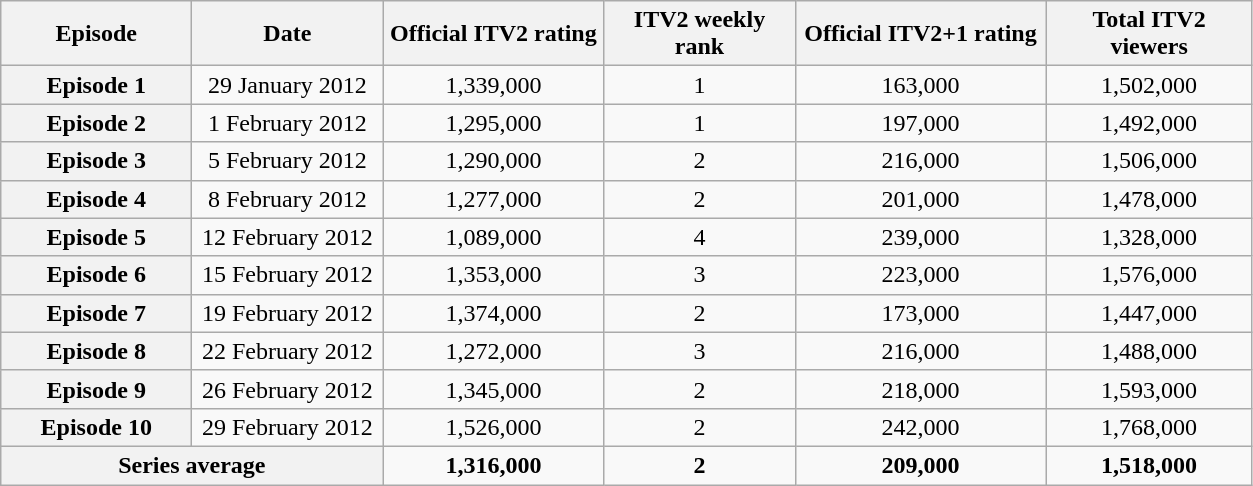<table class="wikitable sortable" style="text-align:center">
<tr>
<th scope="col" style="width:120px;">Episode</th>
<th scope="col" style="width:120px;">Date</th>
<th scope="col" style="width:140px;">Official ITV2 rating</th>
<th scope="col" style="width:120px;">ITV2 weekly rank</th>
<th scope="col" style="width:160px;">Official ITV2+1 rating</th>
<th scope="col" style="width:130px;">Total ITV2 viewers</th>
</tr>
<tr>
<th scope="row">Episode 1</th>
<td>29 January 2012</td>
<td>1,339,000</td>
<td>1</td>
<td>163,000</td>
<td>1,502,000</td>
</tr>
<tr>
<th scope="row">Episode 2</th>
<td>1 February 2012</td>
<td>1,295,000</td>
<td>1</td>
<td>197,000</td>
<td>1,492,000</td>
</tr>
<tr>
<th scope="row">Episode 3</th>
<td>5 February 2012</td>
<td>1,290,000</td>
<td>2</td>
<td>216,000</td>
<td>1,506,000</td>
</tr>
<tr>
<th scope="row">Episode 4</th>
<td>8 February 2012</td>
<td>1,277,000</td>
<td>2</td>
<td>201,000</td>
<td>1,478,000</td>
</tr>
<tr>
<th scope="row">Episode 5</th>
<td>12 February 2012</td>
<td>1,089,000</td>
<td>4</td>
<td>239,000</td>
<td>1,328,000</td>
</tr>
<tr>
<th scope="row">Episode 6</th>
<td>15 February 2012</td>
<td>1,353,000</td>
<td>3</td>
<td>223,000</td>
<td>1,576,000</td>
</tr>
<tr>
<th scope="row">Episode 7</th>
<td>19 February 2012</td>
<td>1,374,000</td>
<td>2</td>
<td>173,000</td>
<td>1,447,000</td>
</tr>
<tr>
<th scope="row">Episode 8</th>
<td>22 February 2012</td>
<td>1,272,000</td>
<td>3</td>
<td>216,000</td>
<td>1,488,000</td>
</tr>
<tr>
<th scope="row">Episode 9</th>
<td>26 February 2012</td>
<td>1,345,000</td>
<td>2</td>
<td>218,000</td>
<td>1,593,000</td>
</tr>
<tr>
<th scope="row">Episode 10</th>
<td>29 February 2012</td>
<td>1,526,000</td>
<td>2</td>
<td>242,000</td>
<td>1,768,000</td>
</tr>
<tr>
<th colspan=2 scope="row">Series average</th>
<td><strong>1,316,000</strong></td>
<td><strong>2</strong></td>
<td><strong>209,000</strong></td>
<td><strong>1,518,000</strong></td>
</tr>
</table>
